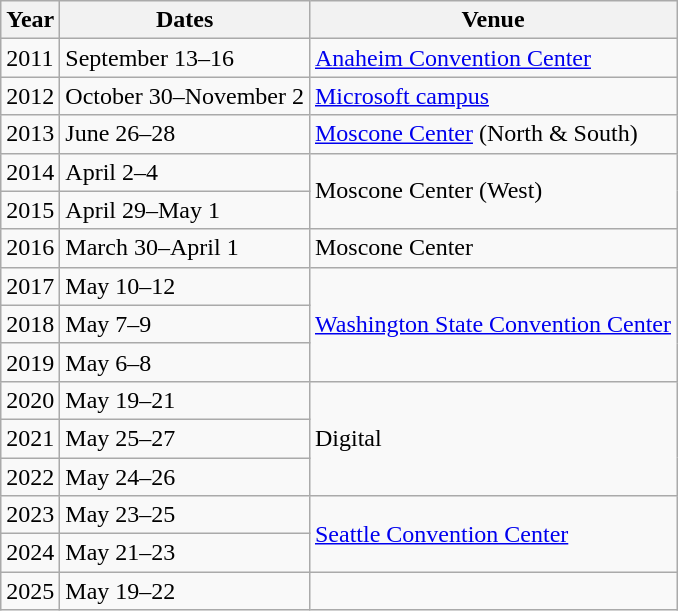<table class="wikitable floatright">
<tr>
<th>Year</th>
<th>Dates</th>
<th>Venue</th>
</tr>
<tr>
<td>2011</td>
<td>September 13–16</td>
<td><a href='#'>Anaheim Convention Center</a></td>
</tr>
<tr>
<td>2012</td>
<td>October 30–November 2</td>
<td><a href='#'>Microsoft campus</a></td>
</tr>
<tr>
<td>2013</td>
<td>June 26–28</td>
<td><a href='#'>Moscone Center</a> (North & South)</td>
</tr>
<tr>
<td>2014</td>
<td>April 2–4</td>
<td rowspan="2">Moscone Center (West)</td>
</tr>
<tr>
<td>2015</td>
<td>April 29–May 1</td>
</tr>
<tr>
<td>2016</td>
<td>March 30–April 1</td>
<td>Moscone Center</td>
</tr>
<tr>
<td>2017</td>
<td>May 10–12</td>
<td rowspan="3"><a href='#'>Washington State Convention Center</a></td>
</tr>
<tr>
<td>2018</td>
<td>May 7–9</td>
</tr>
<tr>
<td>2019</td>
<td>May 6–8</td>
</tr>
<tr>
<td>2020</td>
<td>May 19–21</td>
<td rowspan="3">Digital</td>
</tr>
<tr>
<td>2021</td>
<td>May 25–27</td>
</tr>
<tr>
<td>2022</td>
<td>May 24–26</td>
</tr>
<tr>
<td>2023</td>
<td>May 23–25</td>
<td rowspan="2"><a href='#'>Seattle Convention Center</a></td>
</tr>
<tr>
<td>2024</td>
<td>May 21–23</td>
</tr>
<tr>
<td>2025</td>
<td>May 19–22</td>
<td></td>
</tr>
</table>
